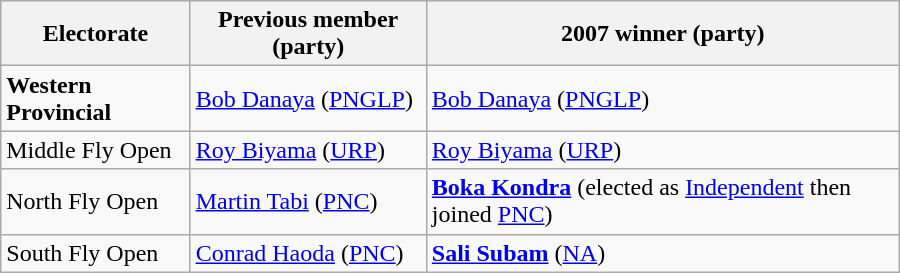<table class="wikitable" style="text-align: left;" width="600">
<tr>
<th>Electorate</th>
<th>Previous member (party)</th>
<th>2007 winner (party)</th>
</tr>
<tr>
<td><strong>Western Provincial</strong></td>
<td><a href='#'>Bob Danaya</a> (<a href='#'>PNGLP</a>)</td>
<td><a href='#'>Bob Danaya</a> (<a href='#'>PNGLP</a>) </td>
</tr>
<tr>
<td>Middle Fly Open</td>
<td><a href='#'>Roy Biyama</a> (<a href='#'>URP</a>)</td>
<td><a href='#'>Roy Biyama</a> (<a href='#'>URP</a>) </td>
</tr>
<tr>
<td>North Fly Open</td>
<td><a href='#'>Martin Tabi</a> (<a href='#'>PNC</a>)</td>
<td><strong><a href='#'>Boka Kondra</a></strong> (elected as <a href='#'>Independent</a> then joined <a href='#'>PNC</a>)</td>
</tr>
<tr>
<td>South Fly Open</td>
<td><a href='#'>Conrad Haoda</a> (<a href='#'>PNC</a>)</td>
<td><strong><a href='#'>Sali Subam</a></strong> (<a href='#'>NA</a>) </td>
</tr>
</table>
